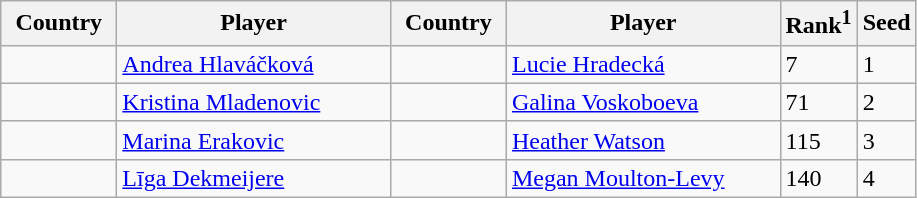<table class="sortable wikitable">
<tr>
<th width="70">Country</th>
<th width="175">Player</th>
<th width="70">Country</th>
<th width="175">Player</th>
<th>Rank<sup>1</sup></th>
<th>Seed</th>
</tr>
<tr>
<td></td>
<td><a href='#'>Andrea Hlaváčková</a></td>
<td></td>
<td><a href='#'>Lucie Hradecká</a></td>
<td>7</td>
<td>1</td>
</tr>
<tr>
<td></td>
<td><a href='#'>Kristina Mladenovic</a></td>
<td></td>
<td><a href='#'>Galina Voskoboeva</a></td>
<td>71</td>
<td>2</td>
</tr>
<tr>
<td></td>
<td><a href='#'>Marina Erakovic</a></td>
<td></td>
<td><a href='#'>Heather Watson</a></td>
<td>115</td>
<td>3</td>
</tr>
<tr>
<td></td>
<td><a href='#'>Līga Dekmeijere</a></td>
<td></td>
<td><a href='#'>Megan Moulton-Levy</a></td>
<td>140</td>
<td>4</td>
</tr>
</table>
